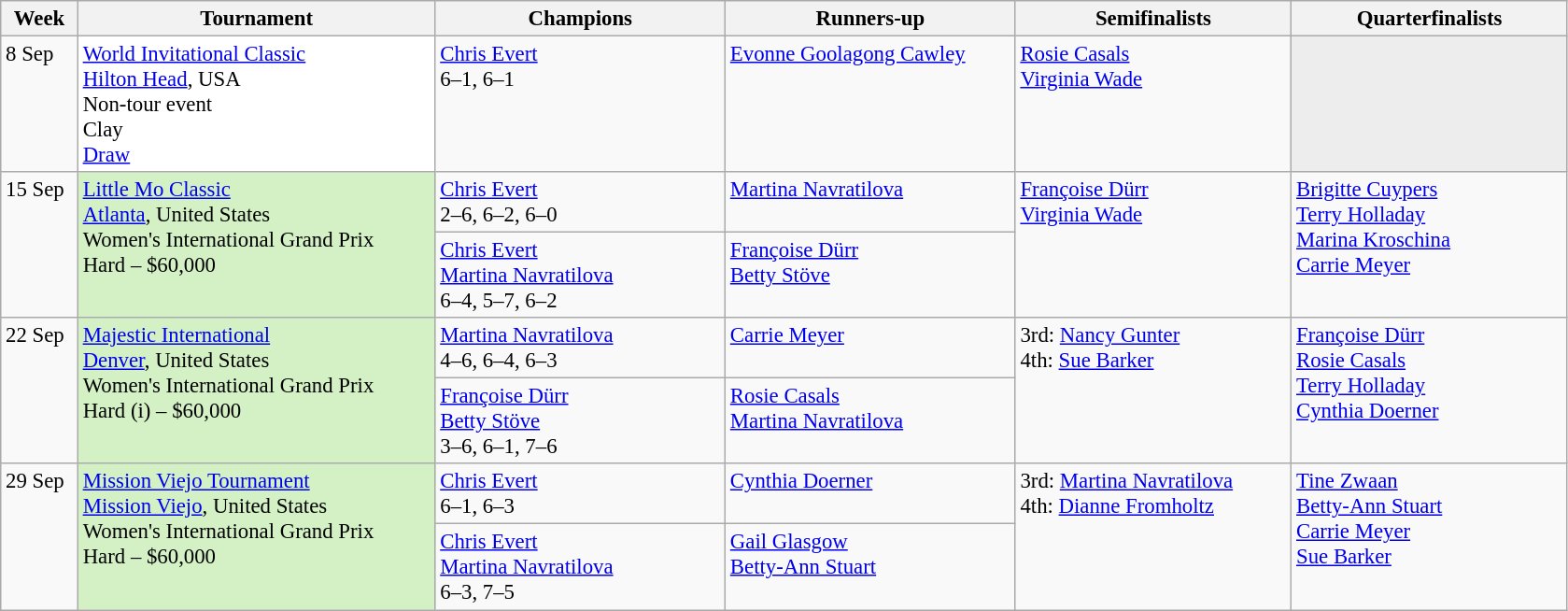<table class=wikitable style=font-size:95%>
<tr>
<th style="width:48px;">Week</th>
<th style="width:248px;">Tournament</th>
<th style="width:200px;">Champions</th>
<th style="width:200px;">Runners-up</th>
<th style="width:190px;">Semifinalists</th>
<th style="width:190px;">Quarterfinalists</th>
</tr>
<tr valign=top>
<td>8 Sep</td>
<td style="background:#fff;"><a href='#'>World Invitational Classic</a><br> <a href='#'>Hilton Head</a>, USA<br>Non-tour event<br>Clay<br><a href='#'>Draw</a></td>
<td> <a href='#'>Chris Evert</a><br>6–1, 6–1</td>
<td> <a href='#'>Evonne Goolagong Cawley</a></td>
<td> <a href='#'>Rosie Casals</a><br> <a href='#'>Virginia Wade</a></td>
<td style="background:#ededed;"></td>
</tr>
<tr valign=top>
<td rowspan=2>15 Sep</td>
<td style="background:#D4F1C5;" rowspan="2"><a href='#'>Little Mo Classic</a><br> <a href='#'>Atlanta</a>, United States<br>Women's International Grand Prix<br>Hard – $60,000</td>
<td> <a href='#'>Chris Evert</a><br>2–6, 6–2, 6–0</td>
<td> <a href='#'>Martina Navratilova</a></td>
<td rowspan=2> <a href='#'>Françoise Dürr</a><br> <a href='#'>Virginia Wade</a></td>
<td rowspan=2> <a href='#'>Brigitte Cuypers</a><br> <a href='#'>Terry Holladay</a><br> <a href='#'>Marina Kroschina</a><br> <a href='#'>Carrie Meyer</a></td>
</tr>
<tr valign=top>
<td> <a href='#'>Chris Evert</a> <br>  <a href='#'>Martina Navratilova</a><br>6–4, 5–7, 6–2</td>
<td> <a href='#'>Françoise Dürr</a> <br>  <a href='#'>Betty Stöve</a></td>
</tr>
<tr valign=top>
<td rowspan=2>22 Sep</td>
<td style="background:#D4F1C5;" rowspan="2"><a href='#'>Majestic International</a><br> <a href='#'>Denver</a>, United States<br>Women's International Grand Prix<br>Hard (i) – $60,000</td>
<td> <a href='#'>Martina Navratilova</a><br>4–6, 6–4, 6–3</td>
<td> <a href='#'>Carrie Meyer</a></td>
<td rowspan=2>3rd:   <a href='#'>Nancy Gunter</a> <br> 4th:  <a href='#'>Sue Barker</a></td>
<td rowspan=2> <a href='#'>Françoise Dürr</a><br> <a href='#'>Rosie Casals</a><br> <a href='#'>Terry Holladay</a><br> <a href='#'>Cynthia Doerner</a></td>
</tr>
<tr valign=top>
<td> <a href='#'>Françoise Dürr</a> <br>  <a href='#'>Betty Stöve</a><br>3–6, 6–1, 7–6</td>
<td> <a href='#'>Rosie Casals</a> <br>  <a href='#'>Martina Navratilova</a></td>
</tr>
<tr valign=top>
<td rowspan=3>29 Sep</td>
<td style="background:#D4F1C5;" rowspan="3"><a href='#'>Mission Viejo Tournament</a><br> <a href='#'>Mission Viejo</a>, United States<br>Women's International Grand Prix<br>Hard – $60,000</td>
<td> <a href='#'>Chris Evert</a><br>6–1, 6–3</td>
<td> <a href='#'>Cynthia Doerner</a></td>
<td rowspan=2>3rd:  <a href='#'>Martina Navratilova</a> <br> 4th:  <a href='#'>Dianne Fromholtz</a></td>
<td rowspan=2> <a href='#'>Tine Zwaan</a><br> <a href='#'>Betty-Ann Stuart</a><br> <a href='#'>Carrie Meyer</a><br> <a href='#'>Sue Barker</a></td>
</tr>
<tr valign=top>
<td> <a href='#'>Chris Evert</a> <br>  <a href='#'>Martina Navratilova</a><br>6–3, 7–5</td>
<td> <a href='#'>Gail Glasgow</a> <br>  <a href='#'>Betty-Ann Stuart</a></td>
</tr>
</table>
